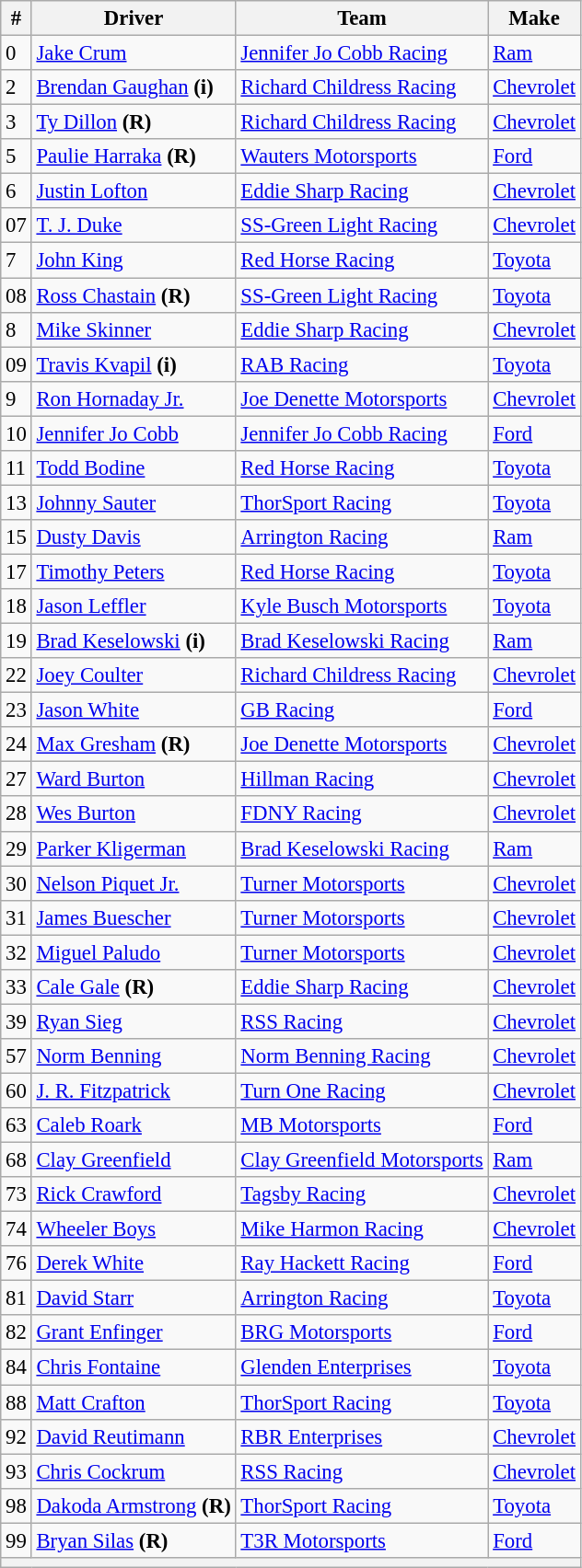<table class="wikitable" style="font-size:95%">
<tr>
<th>#</th>
<th>Driver</th>
<th>Team</th>
<th>Make</th>
</tr>
<tr>
<td>0</td>
<td><a href='#'>Jake Crum</a></td>
<td><a href='#'>Jennifer Jo Cobb Racing</a></td>
<td><a href='#'>Ram</a></td>
</tr>
<tr>
<td>2</td>
<td><a href='#'>Brendan Gaughan</a> <strong>(i)</strong></td>
<td><a href='#'>Richard Childress Racing</a></td>
<td><a href='#'>Chevrolet</a></td>
</tr>
<tr>
<td>3</td>
<td><a href='#'>Ty Dillon</a> <strong>(R)</strong></td>
<td><a href='#'>Richard Childress Racing</a></td>
<td><a href='#'>Chevrolet</a></td>
</tr>
<tr>
<td>5</td>
<td><a href='#'>Paulie Harraka</a> <strong>(R)</strong></td>
<td><a href='#'>Wauters Motorsports</a></td>
<td><a href='#'>Ford</a></td>
</tr>
<tr>
<td>6</td>
<td><a href='#'>Justin Lofton</a></td>
<td><a href='#'>Eddie Sharp Racing</a></td>
<td><a href='#'>Chevrolet</a></td>
</tr>
<tr>
<td>07</td>
<td><a href='#'>T. J. Duke</a></td>
<td><a href='#'>SS-Green Light Racing</a></td>
<td><a href='#'>Chevrolet</a></td>
</tr>
<tr>
<td>7</td>
<td><a href='#'>John King</a></td>
<td><a href='#'>Red Horse Racing</a></td>
<td><a href='#'>Toyota</a></td>
</tr>
<tr>
<td>08</td>
<td><a href='#'>Ross Chastain</a> <strong>(R)</strong></td>
<td><a href='#'>SS-Green Light Racing</a></td>
<td><a href='#'>Toyota</a></td>
</tr>
<tr>
<td>8</td>
<td><a href='#'>Mike Skinner</a></td>
<td><a href='#'>Eddie Sharp Racing</a></td>
<td><a href='#'>Chevrolet</a></td>
</tr>
<tr>
<td>09</td>
<td><a href='#'>Travis Kvapil</a> <strong>(i)</strong></td>
<td><a href='#'>RAB Racing</a></td>
<td><a href='#'>Toyota</a></td>
</tr>
<tr>
<td>9</td>
<td><a href='#'>Ron Hornaday Jr.</a></td>
<td><a href='#'>Joe Denette Motorsports</a></td>
<td><a href='#'>Chevrolet</a></td>
</tr>
<tr>
<td>10</td>
<td><a href='#'>Jennifer Jo Cobb</a></td>
<td><a href='#'>Jennifer Jo Cobb Racing</a></td>
<td><a href='#'>Ford</a></td>
</tr>
<tr>
<td>11</td>
<td><a href='#'>Todd Bodine</a></td>
<td><a href='#'>Red Horse Racing</a></td>
<td><a href='#'>Toyota</a></td>
</tr>
<tr>
<td>13</td>
<td><a href='#'>Johnny Sauter</a></td>
<td><a href='#'>ThorSport Racing</a></td>
<td><a href='#'>Toyota</a></td>
</tr>
<tr>
<td>15</td>
<td><a href='#'>Dusty Davis</a></td>
<td><a href='#'>Arrington Racing</a></td>
<td><a href='#'>Ram</a></td>
</tr>
<tr>
<td>17</td>
<td><a href='#'>Timothy Peters</a></td>
<td><a href='#'>Red Horse Racing</a></td>
<td><a href='#'>Toyota</a></td>
</tr>
<tr>
<td>18</td>
<td><a href='#'>Jason Leffler</a></td>
<td><a href='#'>Kyle Busch Motorsports</a></td>
<td><a href='#'>Toyota</a></td>
</tr>
<tr>
<td>19</td>
<td><a href='#'>Brad Keselowski</a> <strong>(i)</strong></td>
<td><a href='#'>Brad Keselowski Racing</a></td>
<td><a href='#'>Ram</a></td>
</tr>
<tr>
<td>22</td>
<td><a href='#'>Joey Coulter</a></td>
<td><a href='#'>Richard Childress Racing</a></td>
<td><a href='#'>Chevrolet</a></td>
</tr>
<tr>
<td>23</td>
<td><a href='#'>Jason White</a></td>
<td><a href='#'>GB Racing</a></td>
<td><a href='#'>Ford</a></td>
</tr>
<tr>
<td>24</td>
<td><a href='#'>Max Gresham</a> <strong>(R)</strong></td>
<td><a href='#'>Joe Denette Motorsports</a></td>
<td><a href='#'>Chevrolet</a></td>
</tr>
<tr>
<td>27</td>
<td><a href='#'>Ward Burton</a></td>
<td><a href='#'>Hillman Racing</a></td>
<td><a href='#'>Chevrolet</a></td>
</tr>
<tr>
<td>28</td>
<td><a href='#'>Wes Burton</a></td>
<td><a href='#'>FDNY Racing</a></td>
<td><a href='#'>Chevrolet</a></td>
</tr>
<tr>
<td>29</td>
<td><a href='#'>Parker Kligerman</a></td>
<td><a href='#'>Brad Keselowski Racing</a></td>
<td><a href='#'>Ram</a></td>
</tr>
<tr>
<td>30</td>
<td><a href='#'>Nelson Piquet Jr.</a></td>
<td><a href='#'>Turner Motorsports</a></td>
<td><a href='#'>Chevrolet</a></td>
</tr>
<tr>
<td>31</td>
<td><a href='#'>James Buescher</a></td>
<td><a href='#'>Turner Motorsports</a></td>
<td><a href='#'>Chevrolet</a></td>
</tr>
<tr>
<td>32</td>
<td><a href='#'>Miguel Paludo</a></td>
<td><a href='#'>Turner Motorsports</a></td>
<td><a href='#'>Chevrolet</a></td>
</tr>
<tr>
<td>33</td>
<td><a href='#'>Cale Gale</a> <strong>(R)</strong></td>
<td><a href='#'>Eddie Sharp Racing</a></td>
<td><a href='#'>Chevrolet</a></td>
</tr>
<tr>
<td>39</td>
<td><a href='#'>Ryan Sieg</a></td>
<td><a href='#'>RSS Racing</a></td>
<td><a href='#'>Chevrolet</a></td>
</tr>
<tr>
<td>57</td>
<td><a href='#'>Norm Benning</a></td>
<td><a href='#'>Norm Benning Racing</a></td>
<td><a href='#'>Chevrolet</a></td>
</tr>
<tr>
<td>60</td>
<td><a href='#'>J. R. Fitzpatrick</a></td>
<td><a href='#'>Turn One Racing</a></td>
<td><a href='#'>Chevrolet</a></td>
</tr>
<tr>
<td>63</td>
<td><a href='#'>Caleb Roark</a></td>
<td><a href='#'>MB Motorsports</a></td>
<td><a href='#'>Ford</a></td>
</tr>
<tr>
<td>68</td>
<td><a href='#'>Clay Greenfield</a></td>
<td><a href='#'>Clay Greenfield Motorsports</a></td>
<td><a href='#'>Ram</a></td>
</tr>
<tr>
<td>73</td>
<td><a href='#'>Rick Crawford</a></td>
<td><a href='#'>Tagsby Racing</a></td>
<td><a href='#'>Chevrolet</a></td>
</tr>
<tr>
<td>74</td>
<td><a href='#'>Wheeler Boys</a></td>
<td><a href='#'>Mike Harmon Racing</a></td>
<td><a href='#'>Chevrolet</a></td>
</tr>
<tr>
<td>76</td>
<td><a href='#'>Derek White</a></td>
<td><a href='#'>Ray Hackett Racing</a></td>
<td><a href='#'>Ford</a></td>
</tr>
<tr>
<td>81</td>
<td><a href='#'>David Starr</a></td>
<td><a href='#'>Arrington Racing</a></td>
<td><a href='#'>Toyota</a></td>
</tr>
<tr>
<td>82</td>
<td><a href='#'>Grant Enfinger</a></td>
<td><a href='#'>BRG Motorsports</a></td>
<td><a href='#'>Ford</a></td>
</tr>
<tr>
<td>84</td>
<td><a href='#'>Chris Fontaine</a></td>
<td><a href='#'>Glenden Enterprises</a></td>
<td><a href='#'>Toyota</a></td>
</tr>
<tr>
<td>88</td>
<td><a href='#'>Matt Crafton</a></td>
<td><a href='#'>ThorSport Racing</a></td>
<td><a href='#'>Toyota</a></td>
</tr>
<tr>
<td>92</td>
<td><a href='#'>David Reutimann</a></td>
<td><a href='#'>RBR Enterprises</a></td>
<td><a href='#'>Chevrolet</a></td>
</tr>
<tr>
<td>93</td>
<td><a href='#'>Chris Cockrum</a></td>
<td><a href='#'>RSS Racing</a></td>
<td><a href='#'>Chevrolet</a></td>
</tr>
<tr>
<td>98</td>
<td><a href='#'>Dakoda Armstrong</a> <strong>(R)</strong></td>
<td><a href='#'>ThorSport Racing</a></td>
<td><a href='#'>Toyota</a></td>
</tr>
<tr>
<td>99</td>
<td><a href='#'>Bryan Silas</a> <strong>(R)</strong></td>
<td><a href='#'>T3R Motorsports</a></td>
<td><a href='#'>Ford</a></td>
</tr>
<tr>
<th colspan="4"></th>
</tr>
</table>
